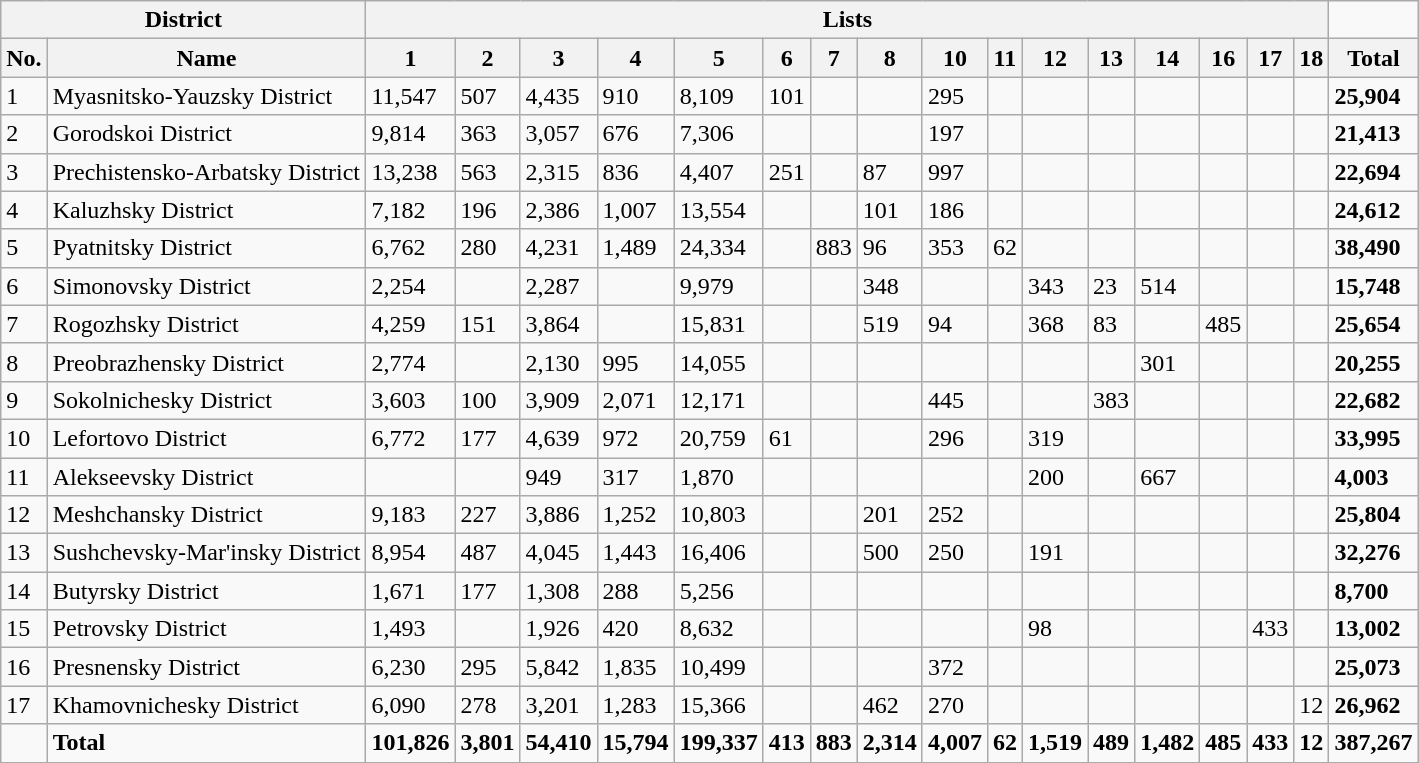<table class="wikitable sortable">
<tr>
<th colspan=2>District</th>
<th colspan=16>Lists</th>
</tr>
<tr>
<th>No.</th>
<th>Name</th>
<th>1</th>
<th>2</th>
<th>3</th>
<th>4</th>
<th>5</th>
<th>6</th>
<th>7</th>
<th>8</th>
<th>10</th>
<th>11</th>
<th>12</th>
<th>13</th>
<th>14</th>
<th>16</th>
<th>17</th>
<th>18</th>
<th>Total</th>
</tr>
<tr>
<td>1</td>
<td>Myasnitsko-Yauzsky District</td>
<td>11,547</td>
<td>507</td>
<td>4,435</td>
<td>910</td>
<td>8,109</td>
<td>101</td>
<td></td>
<td></td>
<td>295</td>
<td></td>
<td></td>
<td></td>
<td></td>
<td></td>
<td></td>
<td></td>
<td><strong>25,904</strong></td>
</tr>
<tr>
<td>2</td>
<td>Gorodskoi District</td>
<td>9,814</td>
<td>363</td>
<td>3,057</td>
<td>676</td>
<td>7,306</td>
<td></td>
<td></td>
<td></td>
<td>197</td>
<td></td>
<td></td>
<td></td>
<td></td>
<td></td>
<td></td>
<td></td>
<td><strong>21,413</strong></td>
</tr>
<tr>
<td>3</td>
<td>Prechistensko-Arbatsky District</td>
<td>13,238</td>
<td>563</td>
<td>2,315</td>
<td>836</td>
<td>4,407</td>
<td>251</td>
<td></td>
<td>87</td>
<td>997</td>
<td></td>
<td></td>
<td></td>
<td></td>
<td></td>
<td></td>
<td></td>
<td><strong>22,694</strong></td>
</tr>
<tr>
<td>4</td>
<td>Kaluzhsky District</td>
<td>7,182</td>
<td>196</td>
<td>2,386</td>
<td>1,007</td>
<td>13,554</td>
<td></td>
<td></td>
<td>101</td>
<td>186</td>
<td></td>
<td></td>
<td></td>
<td></td>
<td></td>
<td></td>
<td></td>
<td><strong>24,612</strong></td>
</tr>
<tr>
<td>5</td>
<td>Pyatnitsky District</td>
<td>6,762</td>
<td>280</td>
<td>4,231</td>
<td>1,489</td>
<td>24,334</td>
<td></td>
<td>883</td>
<td>96</td>
<td>353</td>
<td>62</td>
<td></td>
<td></td>
<td></td>
<td></td>
<td></td>
<td></td>
<td><strong>38,490</strong></td>
</tr>
<tr>
<td>6</td>
<td>Simonovsky District</td>
<td>2,254</td>
<td></td>
<td>2,287</td>
<td></td>
<td>9,979</td>
<td></td>
<td></td>
<td>348</td>
<td></td>
<td></td>
<td>343</td>
<td>23</td>
<td>514</td>
<td></td>
<td></td>
<td></td>
<td><strong>15,748</strong></td>
</tr>
<tr>
<td>7</td>
<td>Rogozhsky District</td>
<td>4,259</td>
<td>151</td>
<td>3,864</td>
<td></td>
<td>15,831</td>
<td></td>
<td></td>
<td>519</td>
<td>94</td>
<td></td>
<td>368</td>
<td>83</td>
<td></td>
<td>485</td>
<td></td>
<td></td>
<td><strong>25,654</strong></td>
</tr>
<tr>
<td>8</td>
<td>Preobrazhensky District</td>
<td>2,774</td>
<td></td>
<td>2,130</td>
<td>995</td>
<td>14,055</td>
<td></td>
<td></td>
<td></td>
<td></td>
<td></td>
<td></td>
<td></td>
<td>301</td>
<td></td>
<td></td>
<td></td>
<td><strong>20,255</strong></td>
</tr>
<tr>
<td>9</td>
<td>Sokolnichesky District</td>
<td>3,603</td>
<td>100</td>
<td>3,909</td>
<td>2,071</td>
<td>12,171</td>
<td></td>
<td></td>
<td></td>
<td>445</td>
<td></td>
<td></td>
<td>383</td>
<td></td>
<td></td>
<td></td>
<td></td>
<td><strong>22,682</strong></td>
</tr>
<tr>
<td>10</td>
<td>Lefortovo District</td>
<td>6,772</td>
<td>177</td>
<td>4,639</td>
<td>972</td>
<td>20,759</td>
<td>61</td>
<td></td>
<td></td>
<td>296</td>
<td></td>
<td>319</td>
<td></td>
<td></td>
<td></td>
<td></td>
<td></td>
<td><strong>33,995</strong></td>
</tr>
<tr>
<td>11</td>
<td>Alekseevsky District</td>
<td></td>
<td></td>
<td>949</td>
<td>317</td>
<td>1,870</td>
<td></td>
<td></td>
<td></td>
<td></td>
<td></td>
<td>200</td>
<td></td>
<td>667</td>
<td></td>
<td></td>
<td></td>
<td><strong>4,003</strong></td>
</tr>
<tr>
<td>12</td>
<td>Meshchansky District</td>
<td>9,183</td>
<td>227</td>
<td>3,886</td>
<td>1,252</td>
<td>10,803</td>
<td></td>
<td></td>
<td>201</td>
<td>252</td>
<td></td>
<td></td>
<td></td>
<td></td>
<td></td>
<td></td>
<td></td>
<td><strong>25,804</strong></td>
</tr>
<tr>
<td>13</td>
<td>Sushchevsky-Mar'insky District</td>
<td>8,954</td>
<td>487</td>
<td>4,045</td>
<td>1,443</td>
<td>16,406</td>
<td></td>
<td></td>
<td>500</td>
<td>250</td>
<td></td>
<td>191</td>
<td></td>
<td></td>
<td></td>
<td></td>
<td></td>
<td><strong>32,276</strong></td>
</tr>
<tr>
<td>14</td>
<td>Butyrsky District</td>
<td>1,671</td>
<td>177</td>
<td>1,308</td>
<td>288</td>
<td>5,256</td>
<td></td>
<td></td>
<td></td>
<td></td>
<td></td>
<td></td>
<td></td>
<td></td>
<td></td>
<td></td>
<td></td>
<td><strong>8,700</strong></td>
</tr>
<tr>
<td>15</td>
<td>Petrovsky District</td>
<td>1,493</td>
<td></td>
<td>1,926</td>
<td>420</td>
<td>8,632</td>
<td></td>
<td></td>
<td></td>
<td></td>
<td></td>
<td>98</td>
<td></td>
<td></td>
<td></td>
<td>433</td>
<td></td>
<td><strong>13,002</strong></td>
</tr>
<tr>
<td>16</td>
<td>Presnensky District</td>
<td>6,230</td>
<td>295</td>
<td>5,842</td>
<td>1,835</td>
<td>10,499</td>
<td></td>
<td></td>
<td></td>
<td>372</td>
<td></td>
<td></td>
<td></td>
<td></td>
<td></td>
<td></td>
<td></td>
<td><strong>25,073</strong></td>
</tr>
<tr>
<td>17</td>
<td>Khamovnichesky District</td>
<td>6,090</td>
<td>278</td>
<td>3,201</td>
<td>1,283</td>
<td>15,366</td>
<td></td>
<td></td>
<td>462</td>
<td>270</td>
<td></td>
<td></td>
<td></td>
<td></td>
<td></td>
<td></td>
<td>12</td>
<td><strong>26,962</strong></td>
</tr>
<tr class=sortbottom>
<td></td>
<td><strong>Total</strong></td>
<td><strong>101,826</strong></td>
<td><strong>3,801</strong></td>
<td><strong>54,410</strong></td>
<td><strong>15,794</strong></td>
<td><strong>199,337</strong></td>
<td><strong>413</strong></td>
<td><strong>883</strong></td>
<td><strong>2,314</strong></td>
<td><strong>4,007</strong></td>
<td><strong>62</strong></td>
<td><strong>1,519</strong></td>
<td><strong>489</strong></td>
<td><strong>1,482</strong></td>
<td><strong>485</strong></td>
<td><strong>433</strong></td>
<td><strong>12</strong></td>
<td><strong>387,267</strong></td>
</tr>
</table>
